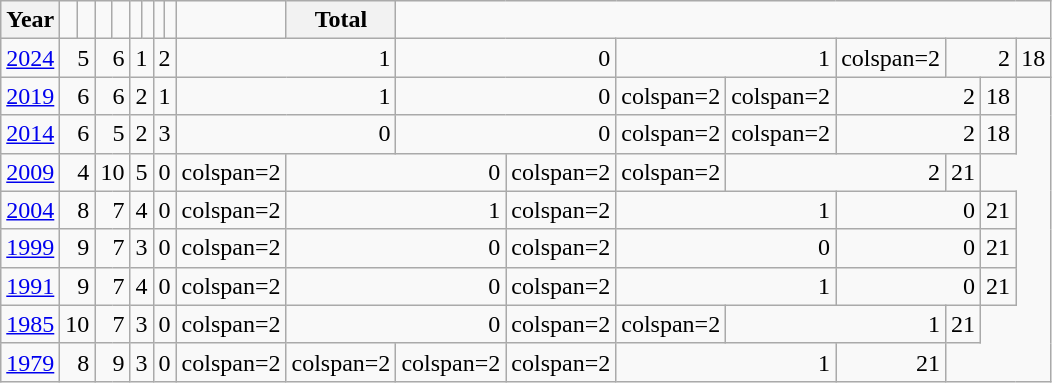<table class="wikitable" style="text-align:right; padding-left:1em">
<tr>
<th align="left">Year</th>
<td></td>
<td></td>
<td></td>
<td></td>
<td></td>
<td></td>
<td></td>
<td></td>
<td></td>
<th align="left">Total</th>
</tr>
<tr>
<td><a href='#'>2024</a></td>
<td colspan=2>5</td>
<td colspan=2>6</td>
<td colspan=2>1</td>
<td colspan=2>2</td>
<td colspan=2>1</td>
<td colspan=2>0</td>
<td colspan=2>1</td>
<td>colspan=2 </td>
<td colspan=2>2</td>
<td>18</td>
</tr>
<tr>
<td><a href='#'>2019</a></td>
<td colspan=2>6</td>
<td colspan=2>6</td>
<td colspan=2>2</td>
<td colspan=2>1</td>
<td colspan=2>1</td>
<td colspan=2>0</td>
<td>colspan=2 </td>
<td>colspan=2 </td>
<td colspan=2>2</td>
<td>18</td>
</tr>
<tr>
<td><a href='#'>2014</a></td>
<td colspan=2>6</td>
<td colspan=2>5</td>
<td colspan=2>2</td>
<td colspan=2>3</td>
<td colspan=2>0</td>
<td colspan=2>0</td>
<td>colspan=2 </td>
<td>colspan=2 </td>
<td colspan=2>2</td>
<td>18</td>
</tr>
<tr>
<td><a href='#'>2009</a></td>
<td colspan=2>4</td>
<td colspan=2>10</td>
<td colspan=2>5</td>
<td colspan=2>0</td>
<td>colspan=2 </td>
<td colspan=2>0</td>
<td>colspan=2 </td>
<td>colspan=2 </td>
<td colspan=2>2</td>
<td>21</td>
</tr>
<tr>
<td><a href='#'>2004</a></td>
<td colspan=2>8</td>
<td colspan=2>7</td>
<td colspan=2>4</td>
<td colspan=2>0</td>
<td>colspan=2 </td>
<td colspan=2>1</td>
<td>colspan=2 </td>
<td colspan=2>1</td>
<td colspan=2>0</td>
<td>21</td>
</tr>
<tr>
<td><a href='#'>1999</a></td>
<td colspan=2>9</td>
<td colspan=2>7</td>
<td colspan=2>3</td>
<td colspan=2>0</td>
<td>colspan=2 </td>
<td colspan=2>0</td>
<td>colspan=2 </td>
<td colspan=2>0</td>
<td colspan=2>0</td>
<td>21</td>
</tr>
<tr>
<td><a href='#'>1991</a></td>
<td colspan=2>9</td>
<td colspan=2>7</td>
<td colspan=2>4</td>
<td colspan=2>0</td>
<td>colspan=2 </td>
<td colspan=2>0</td>
<td>colspan=2 </td>
<td colspan=2>1</td>
<td colspan=2>0</td>
<td>21</td>
</tr>
<tr>
<td><a href='#'>1985</a></td>
<td colspan=2>10</td>
<td colspan=2>7</td>
<td colspan=2>3</td>
<td colspan=2>0</td>
<td>colspan=2 </td>
<td colspan=2>0</td>
<td>colspan=2 </td>
<td>colspan=2 </td>
<td colspan=2>1</td>
<td>21</td>
</tr>
<tr>
<td><a href='#'>1979</a></td>
<td colspan=2>8</td>
<td colspan=2>9</td>
<td colspan=2>3</td>
<td colspan=2>0</td>
<td>colspan=2 </td>
<td>colspan=2 </td>
<td>colspan=2 </td>
<td>colspan=2 </td>
<td colspan=2>1</td>
<td>21</td>
</tr>
</table>
